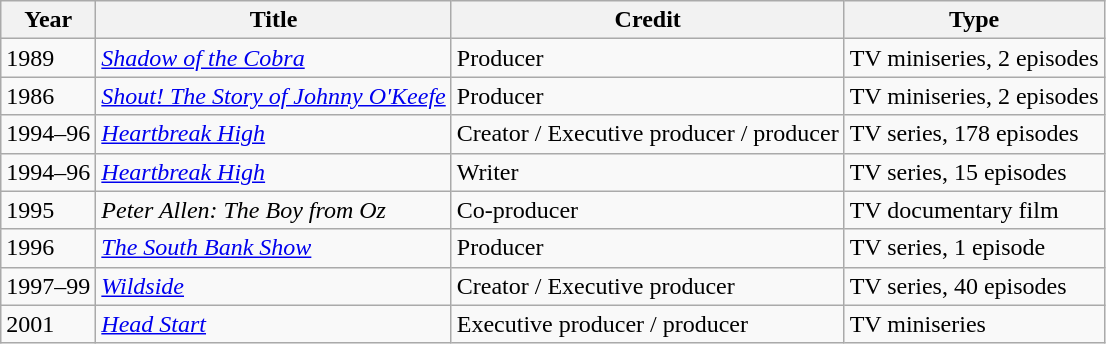<table class="wikitable">
<tr>
<th>Year</th>
<th>Title</th>
<th>Credit</th>
<th>Type</th>
</tr>
<tr>
<td>1989</td>
<td><em><a href='#'>Shadow of the Cobra</a></em></td>
<td>Producer</td>
<td>TV miniseries, 2 episodes</td>
</tr>
<tr>
<td>1986</td>
<td><em><a href='#'>Shout! The Story of Johnny O'Keefe</a></em></td>
<td>Producer</td>
<td>TV miniseries, 2 episodes</td>
</tr>
<tr>
<td>1994–96</td>
<td><em><a href='#'>Heartbreak High</a></em></td>
<td>Creator / Executive producer / producer</td>
<td>TV series, 178 episodes</td>
</tr>
<tr>
<td>1994–96</td>
<td><em><a href='#'>Heartbreak High</a></em></td>
<td>Writer</td>
<td>TV series, 15 episodes</td>
</tr>
<tr>
<td>1995</td>
<td><em>Peter Allen: The Boy from Oz</em></td>
<td>Co-producer</td>
<td>TV documentary film</td>
</tr>
<tr>
<td>1996</td>
<td><em><a href='#'>The South Bank Show</a></em></td>
<td>Producer</td>
<td>TV series, 1 episode</td>
</tr>
<tr>
<td>1997–99</td>
<td><em><a href='#'> Wildside</a></em></td>
<td>Creator / Executive producer</td>
<td>TV series, 40 episodes</td>
</tr>
<tr>
<td>2001</td>
<td><em><a href='#'> Head Start</a></em></td>
<td>Executive producer / producer</td>
<td>TV miniseries</td>
</tr>
</table>
